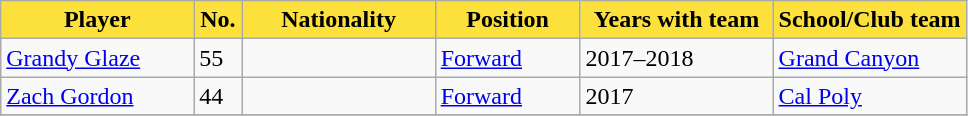<table class="wikitable sortable sortable">
<tr>
<th style="background:#FCE13C; color:#000000; width:20%;">Player</th>
<th style="background:#FCE13C; color:#000000; width:5%;">No.</th>
<th style="background:#FCE13C; color:#000000; width:20%;">Nationality</th>
<th style="background:#FCE13C; color:#000000; width:15%;">Position</th>
<th style="background:#FCE13C; color:#000000; width:20%;">Years with team</th>
<th style="background:#FCE13C; color:#000000; width:20%;">School/Club team</th>
</tr>
<tr>
<td><a href='#'>Grandy Glaze</a></td>
<td>55</td>
<td></td>
<td><a href='#'>Forward</a></td>
<td>2017–2018</td>
<td><a href='#'>Grand Canyon</a></td>
</tr>
<tr>
<td><a href='#'>Zach Gordon</a></td>
<td>44</td>
<td></td>
<td><a href='#'>Forward</a></td>
<td>2017</td>
<td><a href='#'>Cal Poly</a></td>
</tr>
<tr>
</tr>
</table>
